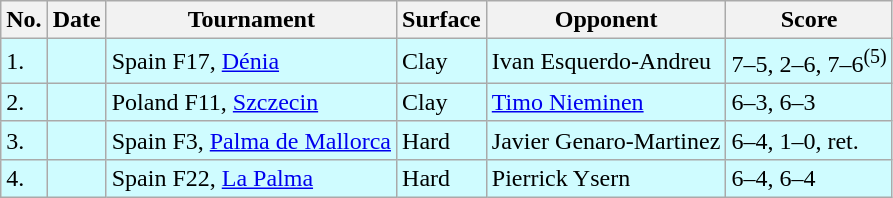<table class="sortable wikitable">
<tr>
<th>No.</th>
<th>Date</th>
<th>Tournament</th>
<th>Surface</th>
<th>Opponent</th>
<th class="unsortable">Score</th>
</tr>
<tr style="background:#cffcff;">
<td>1.</td>
<td></td>
<td>Spain F17, <a href='#'>Dénia</a></td>
<td>Clay</td>
<td> Ivan Esquerdo-Andreu</td>
<td>7–5, 2–6, 7–6<sup>(5)</sup></td>
</tr>
<tr style="background:#cffcff;">
<td>2.</td>
<td></td>
<td>Poland F11, <a href='#'>Szczecin</a></td>
<td>Clay</td>
<td> <a href='#'>Timo Nieminen</a></td>
<td>6–3, 6–3</td>
</tr>
<tr style="background:#cffcff;">
<td>3.</td>
<td></td>
<td>Spain F3, <a href='#'>Palma de Mallorca</a></td>
<td>Hard</td>
<td> Javier Genaro-Martinez</td>
<td>6–4, 1–0, ret.</td>
</tr>
<tr style="background:#cffcff;">
<td>4.</td>
<td></td>
<td>Spain F22, <a href='#'>La Palma</a></td>
<td>Hard</td>
<td> Pierrick Ysern</td>
<td>6–4, 6–4</td>
</tr>
</table>
